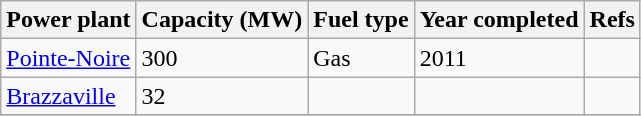<table class="wikitable sortable">
<tr>
<th>Power plant</th>
<th>Capacity (MW)</th>
<th>Fuel type</th>
<th>Year completed</th>
<th>Refs</th>
</tr>
<tr>
<td><a href='#'>Pointe-Noire</a></td>
<td>300</td>
<td>Gas</td>
<td>2011</td>
<td></td>
</tr>
<tr>
<td><a href='#'>Brazzaville</a></td>
<td>32</td>
<td></td>
<td></td>
<td></td>
</tr>
<tr>
</tr>
</table>
